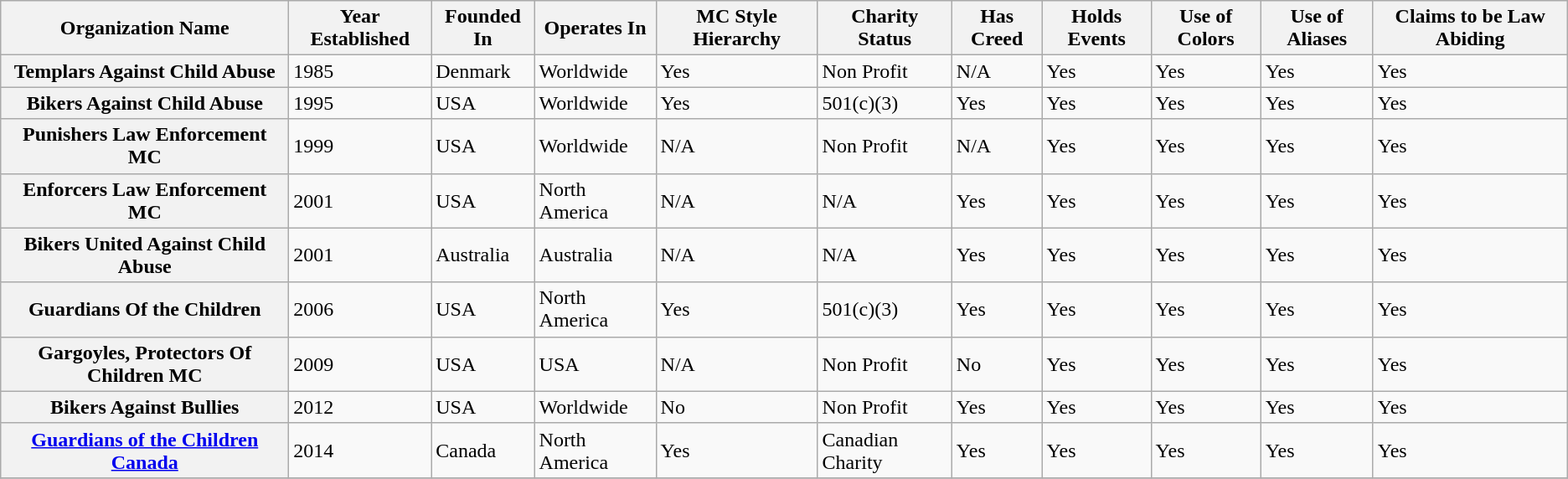<table class="wikitable mw-collapsible mw-collapsed">
<tr>
<th>Organization Name</th>
<th>Year Established</th>
<th>Founded In</th>
<th>Operates In</th>
<th>MC Style Hierarchy</th>
<th>Charity Status</th>
<th>Has Creed</th>
<th>Holds Events</th>
<th>Use of Colors</th>
<th>Use of Aliases</th>
<th>Claims to be Law Abiding</th>
</tr>
<tr>
<th scope=row>Templars Against Child Abuse</th>
<td>1985</td>
<td>Denmark</td>
<td>Worldwide</td>
<td>Yes</td>
<td>Non Profit</td>
<td>N/A</td>
<td>Yes</td>
<td>Yes</td>
<td>Yes</td>
<td>Yes</td>
</tr>
<tr>
<th scope=row>Bikers Against Child Abuse</th>
<td>1995</td>
<td>USA</td>
<td>Worldwide</td>
<td>Yes</td>
<td>501(c)(3)</td>
<td>Yes</td>
<td>Yes</td>
<td>Yes</td>
<td>Yes</td>
<td>Yes</td>
</tr>
<tr>
<th scope=row>Punishers Law Enforcement MC</th>
<td>1999</td>
<td>USA</td>
<td>Worldwide</td>
<td>N/A</td>
<td>Non Profit</td>
<td>N/A</td>
<td>Yes</td>
<td>Yes</td>
<td>Yes</td>
<td>Yes</td>
</tr>
<tr>
<th scope=row>Enforcers Law Enforcement MC</th>
<td>2001</td>
<td>USA</td>
<td>North America</td>
<td>N/A</td>
<td>N/A</td>
<td>Yes</td>
<td>Yes</td>
<td>Yes</td>
<td>Yes</td>
<td>Yes</td>
</tr>
<tr>
<th scope=row>Bikers United Against Child Abuse</th>
<td>2001</td>
<td>Australia</td>
<td>Australia</td>
<td>N/A</td>
<td>N/A</td>
<td>Yes</td>
<td>Yes</td>
<td>Yes</td>
<td>Yes</td>
<td>Yes</td>
</tr>
<tr>
<th scope=row>Guardians Of the Children</th>
<td>2006</td>
<td>USA</td>
<td>North America</td>
<td>Yes</td>
<td>501(c)(3)</td>
<td>Yes</td>
<td>Yes</td>
<td>Yes</td>
<td>Yes</td>
<td>Yes</td>
</tr>
<tr>
<th scope=row>Gargoyles, Protectors Of Children MC</th>
<td>2009</td>
<td>USA</td>
<td>USA</td>
<td>N/A</td>
<td>Non Profit</td>
<td>No</td>
<td>Yes</td>
<td>Yes</td>
<td>Yes</td>
<td>Yes</td>
</tr>
<tr>
<th scope=row>Bikers Against Bullies</th>
<td>2012</td>
<td>USA</td>
<td>Worldwide</td>
<td>No</td>
<td>Non Profit</td>
<td>Yes</td>
<td>Yes</td>
<td>Yes</td>
<td>Yes</td>
<td>Yes</td>
</tr>
<tr>
<th scope=row><a href='#'>Guardians of the Children Canada</a></th>
<td>2014</td>
<td>Canada</td>
<td>North America</td>
<td>Yes</td>
<td>Canadian Charity</td>
<td>Yes</td>
<td>Yes</td>
<td>Yes</td>
<td>Yes</td>
<td>Yes</td>
</tr>
<tr>
</tr>
</table>
